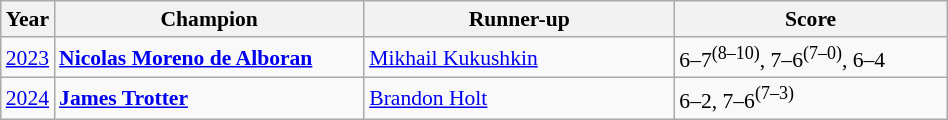<table class="wikitable" style="font-size:90%">
<tr>
<th>Year</th>
<th width="200">Champion</th>
<th width="200">Runner-up</th>
<th width="175">Score</th>
</tr>
<tr>
<td><a href='#'>2023</a></td>
<td> <strong><a href='#'>Nicolas Moreno de Alboran</a></strong></td>
<td> <a href='#'>Mikhail Kukushkin</a></td>
<td>6–7<sup>(8–10)</sup>, 7–6<sup>(7–0)</sup>, 6–4</td>
</tr>
<tr>
<td><a href='#'>2024</a></td>
<td> <strong><a href='#'>James Trotter</a></strong></td>
<td> <a href='#'>Brandon Holt</a></td>
<td>6–2, 7–6<sup>(7–3)</sup></td>
</tr>
</table>
